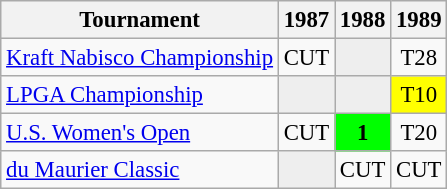<table class="wikitable" style="font-size:95%;text-align:center;">
<tr>
<th>Tournament</th>
<th>1987</th>
<th>1988</th>
<th>1989</th>
</tr>
<tr>
<td align=left><a href='#'>Kraft Nabisco Championship</a></td>
<td>CUT</td>
<td style="background:#eeeeee;"></td>
<td>T28</td>
</tr>
<tr>
<td align=left><a href='#'>LPGA Championship</a></td>
<td style="background:#eeeeee;"></td>
<td style="background:#eeeeee;"></td>
<td style="background:yellow;">T10</td>
</tr>
<tr>
<td align=left><a href='#'>U.S. Women's Open</a></td>
<td>CUT</td>
<td style="background:lime;"><strong>1</strong></td>
<td>T20</td>
</tr>
<tr>
<td align=left><a href='#'>du Maurier Classic</a></td>
<td style="background:#eeeeee;"></td>
<td>CUT</td>
<td>CUT</td>
</tr>
</table>
